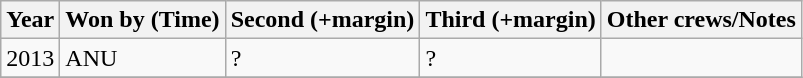<table class="wikitable">
<tr>
<th>Year</th>
<th>Won by (Time)</th>
<th>Second (+margin)</th>
<th>Third (+margin)</th>
<th>Other crews/Notes</th>
</tr>
<tr>
<td>2013</td>
<td>ANU</td>
<td>?</td>
<td>?</td>
<td></td>
</tr>
<tr>
</tr>
</table>
